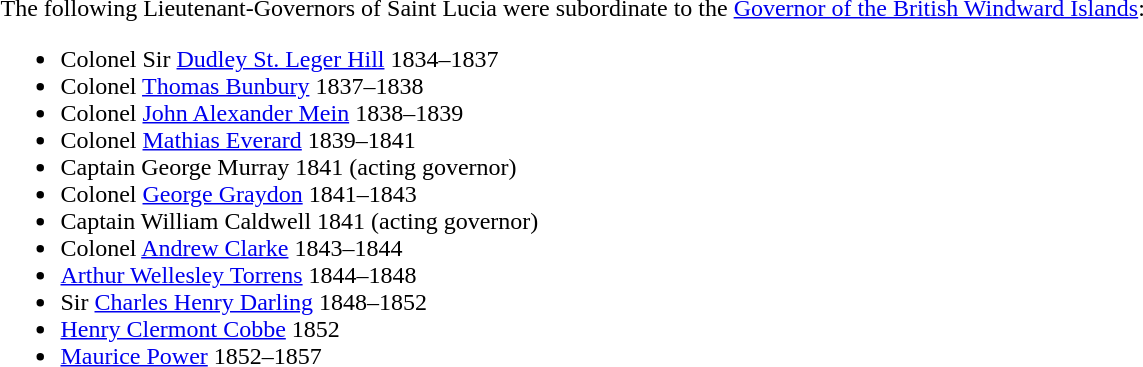<table>
<tr>
<td><br>The following Lieutenant-Governors of Saint Lucia were subordinate to the <a href='#'>Governor of the British Windward Islands</a>:<ul><li>Colonel Sir <a href='#'>Dudley St. Leger Hill</a> 1834–1837</li><li>Colonel <a href='#'>Thomas Bunbury</a> 1837–1838</li><li>Colonel <a href='#'>John Alexander Mein</a> 1838–1839</li><li>Colonel <a href='#'>Mathias Everard</a> 1839–1841</li><li>Captain George Murray 1841 (acting governor)</li><li>Colonel <a href='#'>George Graydon</a> 1841–1843</li><li>Captain William Caldwell 1841 (acting governor)</li><li>Colonel <a href='#'>Andrew Clarke</a> 1843–1844</li><li><a href='#'>Arthur Wellesley Torrens</a> 1844–1848</li><li>Sir <a href='#'>Charles Henry Darling</a> 1848–1852</li><li><a href='#'>Henry Clermont Cobbe</a> 1852</li><li><a href='#'>Maurice Power</a> 1852–1857</li></ul></td>
<td></td>
<td></td>
<td></td>
</tr>
</table>
